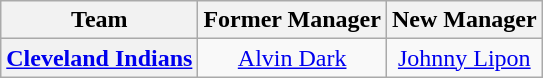<table class="wikitable plainrowheaders" style="text-align:center;">
<tr>
<th>Team</th>
<th>Former Manager</th>
<th>New Manager</th>
</tr>
<tr>
<th scope="row" style="text-align:center;"><a href='#'>Cleveland Indians</a></th>
<td><a href='#'>Alvin Dark</a></td>
<td><a href='#'>Johnny Lipon</a></td>
</tr>
</table>
